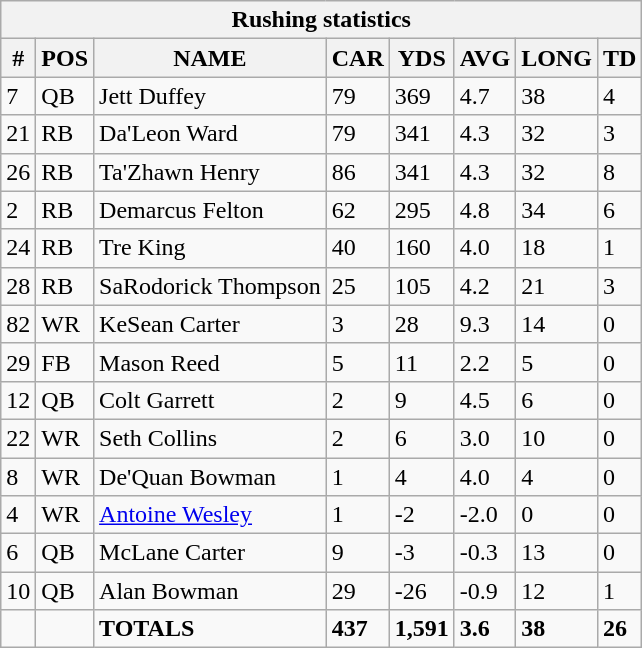<table class="wikitable sortable collapsible collapsed">
<tr>
<th colspan="8">Rushing statistics</th>
</tr>
<tr>
<th>#</th>
<th>POS</th>
<th>NAME</th>
<th>CAR</th>
<th>YDS</th>
<th>AVG</th>
<th>LONG</th>
<th>TD</th>
</tr>
<tr>
<td>7</td>
<td>QB</td>
<td>Jett Duffey</td>
<td>79</td>
<td>369</td>
<td>4.7</td>
<td>38</td>
<td>4</td>
</tr>
<tr>
<td>21</td>
<td>RB</td>
<td>Da'Leon Ward</td>
<td>79</td>
<td>341</td>
<td>4.3</td>
<td>32</td>
<td>3</td>
</tr>
<tr>
<td>26</td>
<td>RB</td>
<td>Ta'Zhawn Henry</td>
<td>86</td>
<td>341</td>
<td>4.3</td>
<td>32</td>
<td>8</td>
</tr>
<tr>
<td>2</td>
<td>RB</td>
<td>Demarcus Felton</td>
<td>62</td>
<td>295</td>
<td>4.8</td>
<td>34</td>
<td>6</td>
</tr>
<tr>
<td>24</td>
<td>RB</td>
<td>Tre King</td>
<td>40</td>
<td>160</td>
<td>4.0</td>
<td>18</td>
<td>1</td>
</tr>
<tr>
<td>28</td>
<td>RB</td>
<td>SaRodorick Thompson</td>
<td>25</td>
<td>105</td>
<td>4.2</td>
<td>21</td>
<td>3</td>
</tr>
<tr>
<td>82</td>
<td>WR</td>
<td>KeSean Carter</td>
<td>3</td>
<td>28</td>
<td>9.3</td>
<td>14</td>
<td>0</td>
</tr>
<tr>
<td>29</td>
<td>FB</td>
<td>Mason Reed</td>
<td>5</td>
<td>11</td>
<td>2.2</td>
<td>5</td>
<td>0</td>
</tr>
<tr>
<td>12</td>
<td>QB</td>
<td>Colt Garrett</td>
<td>2</td>
<td>9</td>
<td>4.5</td>
<td>6</td>
<td>0</td>
</tr>
<tr>
<td>22</td>
<td>WR</td>
<td>Seth Collins</td>
<td>2</td>
<td>6</td>
<td>3.0</td>
<td>10</td>
<td>0</td>
</tr>
<tr>
<td>8</td>
<td>WR</td>
<td>De'Quan Bowman</td>
<td>1</td>
<td>4</td>
<td>4.0</td>
<td>4</td>
<td>0</td>
</tr>
<tr>
<td>4</td>
<td>WR</td>
<td><a href='#'>Antoine Wesley</a></td>
<td>1</td>
<td>-2</td>
<td>-2.0</td>
<td>0</td>
<td>0</td>
</tr>
<tr>
<td>6</td>
<td>QB</td>
<td>McLane Carter</td>
<td>9</td>
<td>-3</td>
<td>-0.3</td>
<td>13</td>
<td>0</td>
</tr>
<tr>
<td>10</td>
<td>QB</td>
<td>Alan Bowman</td>
<td>29</td>
<td>-26</td>
<td>-0.9</td>
<td>12</td>
<td>1</td>
</tr>
<tr>
<td></td>
<td></td>
<td><strong>TOTALS</strong></td>
<td><strong>437</strong></td>
<td><strong>1,591</strong></td>
<td><strong>3.6</strong></td>
<td><strong>38</strong></td>
<td><strong>26</strong></td>
</tr>
</table>
